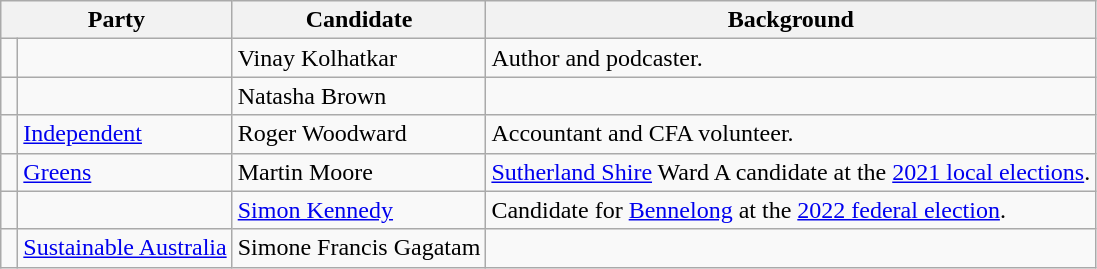<table class="wikitable">
<tr>
<th colspan="2">Party</th>
<th>Candidate</th>
<th>Background</th>
</tr>
<tr>
<td width="3pt" > </td>
<td></td>
<td>Vinay Kolhatkar</td>
<td>Author and podcaster.</td>
</tr>
<tr>
<td width="3pt" > </td>
<td></td>
<td>Natasha Brown</td>
<td></td>
</tr>
<tr>
<td width="3pt" > </td>
<td><a href='#'>Independent</a></td>
<td>Roger Woodward</td>
<td>Accountant and CFA volunteer.</td>
</tr>
<tr>
<td width="3pt" > </td>
<td><a href='#'>Greens</a></td>
<td>Martin Moore</td>
<td><a href='#'>Sutherland Shire</a> Ward A candidate at the <a href='#'>2021 local elections</a>.</td>
</tr>
<tr>
<td width="3pt" > </td>
<td></td>
<td><a href='#'>Simon Kennedy</a></td>
<td>Candidate for <a href='#'>Bennelong</a> at the <a href='#'>2022 federal election</a>.</td>
</tr>
<tr>
<td width="3pt" > </td>
<td><a href='#'>Sustainable Australia</a></td>
<td>Simone Francis Gagatam</td>
<td></td>
</tr>
</table>
